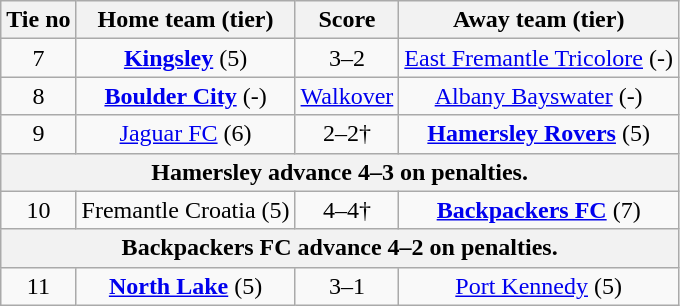<table class="wikitable" style="text-align:center">
<tr>
<th>Tie no</th>
<th>Home team (tier)</th>
<th>Score</th>
<th>Away team (tier)</th>
</tr>
<tr>
<td>7</td>
<td><strong><a href='#'>Kingsley</a></strong> (5)</td>
<td>3–2</td>
<td><a href='#'>East Fremantle Tricolore</a> (-)</td>
</tr>
<tr>
<td>8</td>
<td><strong><a href='#'>Boulder City</a></strong> (-)</td>
<td><a href='#'>Walkover</a></td>
<td><a href='#'>Albany Bayswater</a> (-)</td>
</tr>
<tr>
<td>9</td>
<td><a href='#'>Jaguar FC</a> (6)</td>
<td>2–2†</td>
<td><strong><a href='#'>Hamersley Rovers</a></strong> (5)</td>
</tr>
<tr>
<th colspan=7>Hamersley advance 4–3 on penalties.</th>
</tr>
<tr>
<td>10</td>
<td>Fremantle Croatia (5)</td>
<td>4–4†</td>
<td><strong><a href='#'>Backpackers FC</a></strong> (7)</td>
</tr>
<tr>
<th colspan=7>Backpackers FC advance 4–2 on penalties.</th>
</tr>
<tr>
<td>11</td>
<td><strong><a href='#'>North Lake</a></strong> (5)</td>
<td>3–1</td>
<td><a href='#'>Port Kennedy</a> (5)</td>
</tr>
</table>
